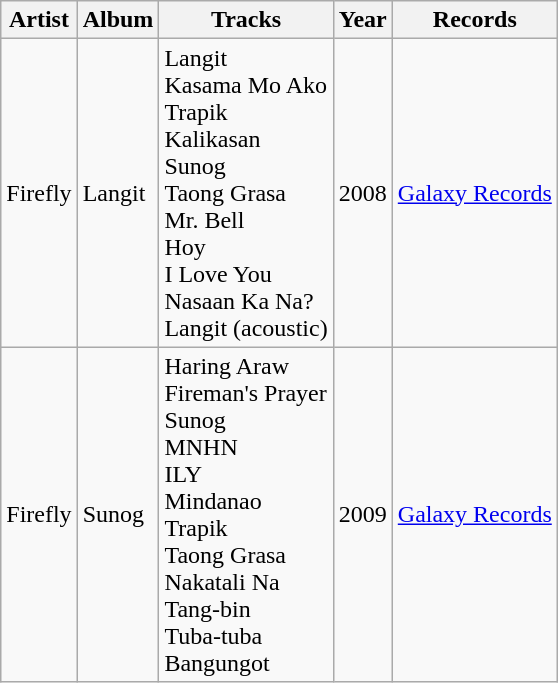<table class="wikitable">
<tr>
<th>Artist</th>
<th>Album</th>
<th>Tracks</th>
<th>Year</th>
<th>Records</th>
</tr>
<tr>
<td>Firefly</td>
<td>Langit</td>
<td>Langit <br> Kasama Mo Ako <br> Trapik <br> Kalikasan <br> Sunog <br> Taong Grasa <br> Mr. Bell <br> Hoy <br> I Love You <br> Nasaan Ka Na? <br> Langit (acoustic)</td>
<td>2008</td>
<td><a href='#'>Galaxy Records</a></td>
</tr>
<tr>
<td>Firefly</td>
<td>Sunog</td>
<td>Haring Araw <br> Fireman's Prayer <br> Sunog <br> MNHN <br> ILY <br> Mindanao <br> Trapik <br> Taong Grasa <br> Nakatali Na <br> Tang-bin <br> Tuba-tuba <br> Bangungot</td>
<td>2009</td>
<td><a href='#'>Galaxy Records</a></td>
</tr>
</table>
